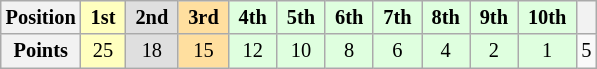<table class="wikitable" style="font-size:85%; text-align:center">
<tr>
<th>Position</th>
<th style="background:#ffffbf;"> <strong>1st</strong> </th>
<th style="background:#dfdfdf;"> <strong>2nd</strong> </th>
<th style="background:#ffdf9f;"> <strong>3rd</strong> </th>
<th style="background:#dfffdf;"> <strong>4th</strong> </th>
<th style="background:#dfffdf;"> <strong>5th</strong> </th>
<th style="background:#dfffdf;"> <strong>6th</strong> </th>
<th style="background:#dfffdf;"> <strong>7th</strong> </th>
<th style="background:#dfffdf;"> <strong>8th</strong> </th>
<th style="background:#dfffdf;"> <strong>9th</strong> </th>
<th style="background:#dfffdf;"> <strong>10th</strong> </th>
<th> <strong></strong> </th>
</tr>
<tr>
<th>Points</th>
<td style="background:#ffffbf;">25</td>
<td style="background:#dfdfdf;">18</td>
<td style="background:#ffdf9f;">15</td>
<td style="background:#dfffdf;">12</td>
<td style="background:#dfffdf;">10</td>
<td style="background:#dfffdf;">8</td>
<td style="background:#dfffdf;">6</td>
<td style="background:#dfffdf;">4</td>
<td style="background:#dfffdf;">2</td>
<td style="background:#dfffdf;">1</td>
<td>5</td>
</tr>
</table>
